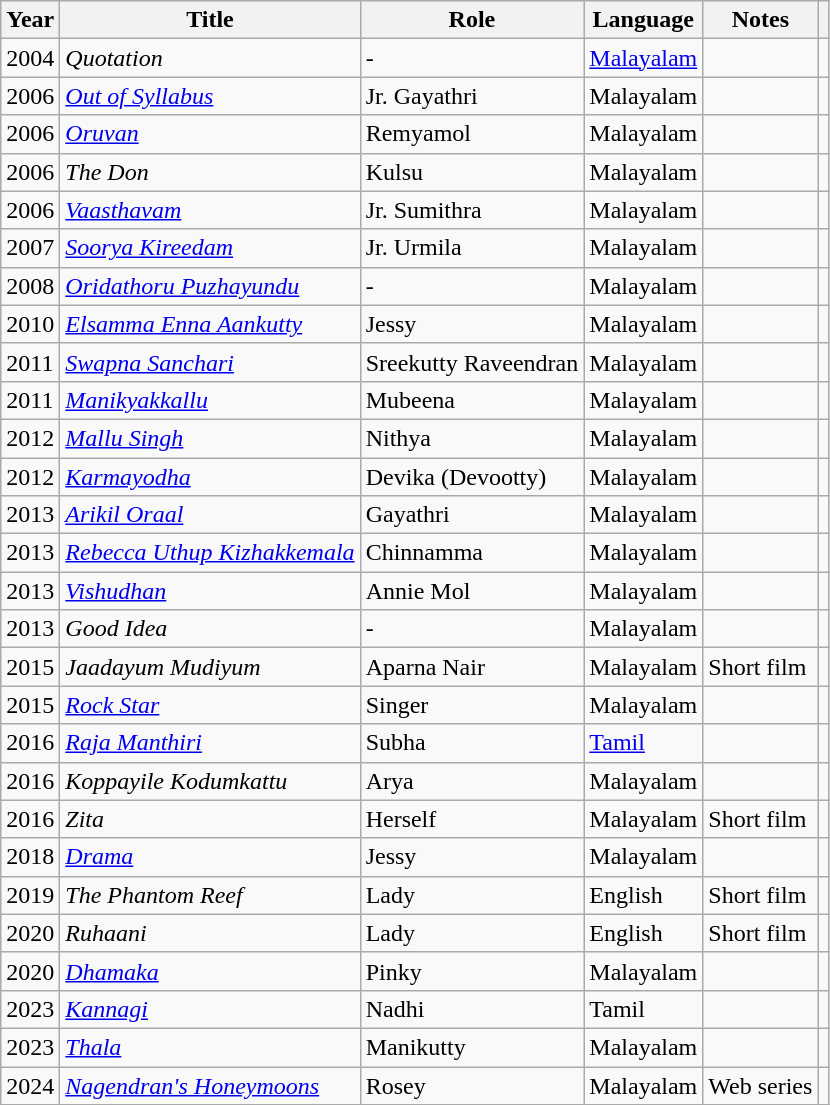<table class="wikitable sortable">
<tr>
<th>Year</th>
<th>Title</th>
<th>Role</th>
<th>Language</th>
<th>Notes</th>
<th></th>
</tr>
<tr>
<td>2004</td>
<td><em>Quotation</em></td>
<td>-</td>
<td><a href='#'>Malayalam</a></td>
<td></td>
<td></td>
</tr>
<tr>
<td>2006</td>
<td><em><a href='#'>Out of Syllabus</a></em></td>
<td>Jr. Gayathri</td>
<td>Malayalam</td>
<td></td>
<td></td>
</tr>
<tr>
<td>2006</td>
<td><em><a href='#'>Oruvan</a></em></td>
<td>Remyamol</td>
<td>Malayalam</td>
<td></td>
<td></td>
</tr>
<tr>
<td>2006</td>
<td><em>The Don</em></td>
<td>Kulsu</td>
<td>Malayalam</td>
<td></td>
<td></td>
</tr>
<tr>
<td>2006</td>
<td><em><a href='#'>Vaasthavam</a></em></td>
<td>Jr. Sumithra</td>
<td>Malayalam</td>
<td></td>
<td></td>
</tr>
<tr>
<td>2007</td>
<td><em><a href='#'>Soorya Kireedam</a></em></td>
<td>Jr. Urmila</td>
<td>Malayalam</td>
<td></td>
<td></td>
</tr>
<tr>
<td>2008</td>
<td><em><a href='#'>Oridathoru Puzhayundu</a></em></td>
<td>-</td>
<td>Malayalam</td>
<td></td>
<td></td>
</tr>
<tr>
<td>2010</td>
<td><em><a href='#'>Elsamma Enna Aankutty</a></em></td>
<td>Jessy</td>
<td>Malayalam</td>
<td></td>
<td></td>
</tr>
<tr>
<td>2011</td>
<td><em><a href='#'>Swapna Sanchari</a></em></td>
<td>Sreekutty Raveendran</td>
<td>Malayalam</td>
<td></td>
<td></td>
</tr>
<tr>
<td>2011</td>
<td><em><a href='#'>Manikyakkallu</a></em></td>
<td>Mubeena</td>
<td>Malayalam</td>
<td></td>
<td></td>
</tr>
<tr>
<td>2012</td>
<td><em><a href='#'>Mallu Singh</a></em></td>
<td>Nithya</td>
<td>Malayalam</td>
<td></td>
<td></td>
</tr>
<tr>
<td>2012</td>
<td><em><a href='#'>Karmayodha</a></em></td>
<td>Devika (Devootty)</td>
<td>Malayalam</td>
<td></td>
<td></td>
</tr>
<tr>
<td>2013</td>
<td><em><a href='#'>Arikil Oraal</a></em></td>
<td>Gayathri</td>
<td>Malayalam</td>
<td></td>
<td></td>
</tr>
<tr>
<td>2013</td>
<td><em><a href='#'>Rebecca Uthup Kizhakkemala</a></em></td>
<td>Chinnamma</td>
<td>Malayalam</td>
<td></td>
<td></td>
</tr>
<tr>
<td>2013</td>
<td><em><a href='#'>Vishudhan</a></em></td>
<td>Annie Mol</td>
<td>Malayalam</td>
<td></td>
<td></td>
</tr>
<tr>
<td>2013</td>
<td><em>Good Idea</em></td>
<td>-</td>
<td>Malayalam</td>
<td></td>
<td></td>
</tr>
<tr>
<td>2015</td>
<td><em>Jaadayum Mudiyum</em></td>
<td>Aparna Nair</td>
<td>Malayalam</td>
<td>Short film</td>
<td></td>
</tr>
<tr>
<td>2015</td>
<td><em><a href='#'>Rock Star</a></em></td>
<td>Singer</td>
<td>Malayalam</td>
<td></td>
<td></td>
</tr>
<tr>
<td>2016</td>
<td><em><a href='#'>Raja Manthiri</a></em></td>
<td>Subha</td>
<td><a href='#'>Tamil</a></td>
<td></td>
<td></td>
</tr>
<tr>
<td>2016</td>
<td><em>Koppayile Kodumkattu</em></td>
<td>Arya</td>
<td>Malayalam</td>
<td></td>
<td></td>
</tr>
<tr>
<td>2016</td>
<td><em>Zita</em></td>
<td>Herself</td>
<td>Malayalam</td>
<td>Short film</td>
<td></td>
</tr>
<tr>
<td>2018</td>
<td><em><a href='#'>Drama</a></em></td>
<td>Jessy</td>
<td>Malayalam</td>
<td></td>
<td></td>
</tr>
<tr>
<td>2019</td>
<td><em>The Phantom Reef</em></td>
<td>Lady</td>
<td>English</td>
<td>Short film</td>
<td></td>
</tr>
<tr>
<td>2020</td>
<td><em>Ruhaani</em></td>
<td>Lady</td>
<td>English</td>
<td>Short film</td>
<td></td>
</tr>
<tr>
<td>2020</td>
<td><em><a href='#'>Dhamaka</a></em></td>
<td>Pinky</td>
<td>Malayalam</td>
<td></td>
<td></td>
</tr>
<tr>
<td>2023</td>
<td><em><a href='#'>Kannagi</a></em></td>
<td>Nadhi</td>
<td>Tamil</td>
<td></td>
<td></td>
</tr>
<tr>
<td>2023</td>
<td><em><a href='#'>Thala</a></em></td>
<td>Manikutty</td>
<td>Malayalam</td>
<td></td>
<td></td>
</tr>
<tr>
<td>2024</td>
<td><em><a href='#'>Nagendran's Honeymoons</a></em></td>
<td>Rosey</td>
<td>Malayalam</td>
<td>Web series</td>
<td></td>
</tr>
<tr>
</tr>
</table>
